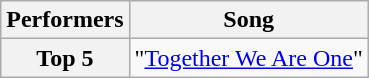<table class="wikitable unsortable" style="text-align:center;">
<tr>
<th scope="col">Performers</th>
<th scope="col">Song</th>
</tr>
<tr>
<th scope="row">Top 5</th>
<td>"<a href='#'>Together We Are One</a>"</td>
</tr>
</table>
